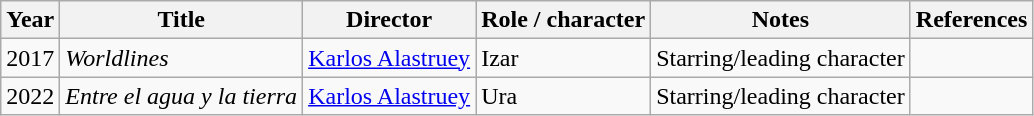<table class="wikitable sortable">
<tr>
<th>Year</th>
<th>Title</th>
<th>Director</th>
<th>Role / character</th>
<th class="unsortable">Notes</th>
<th>References</th>
</tr>
<tr>
<td>2017</td>
<td><em>Worldlines</em></td>
<td><a href='#'>Karlos Alastruey</a></td>
<td>Izar</td>
<td>Starring/leading character</td>
<td></td>
</tr>
<tr>
<td>2022</td>
<td><em>Entre el agua y la tierra</em></td>
<td><a href='#'>Karlos Alastruey</a></td>
<td>Ura</td>
<td>Starring/leading character</td>
<td></td>
</tr>
</table>
